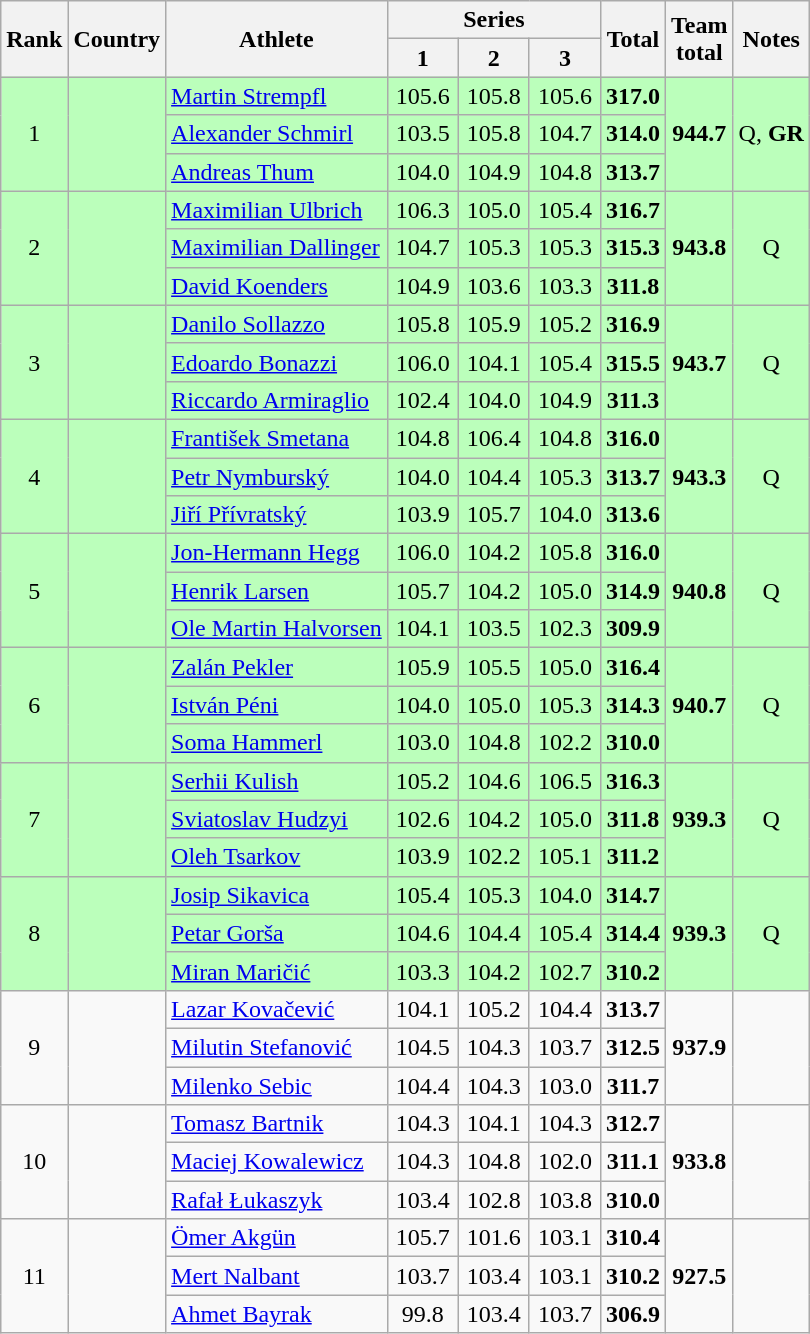<table class="wikitable sortable" style="text-align:center">
<tr>
<th rowspan=2>Rank</th>
<th rowspan=2>Country</th>
<th rowspan=2>Athlete</th>
<th colspan=3>Series</th>
<th rowspan=2>Total</th>
<th rowspan=2>Team<br>total</th>
<th rowspan=2>Notes</th>
</tr>
<tr>
<th width="40px">1</th>
<th width="40px">2</th>
<th width="40px">3</th>
</tr>
<tr bgcolor="bbffbb">
<td rowspan=3>1</td>
<td rowspan=3 align=left></td>
<td align=left><a href='#'>Martin Strempfl</a></td>
<td>105.6</td>
<td>105.8</td>
<td>105.6</td>
<td><strong>317.0</strong></td>
<td rowspan=3><strong>944.7</strong></td>
<td rowspan=3>Q, <strong>GR</strong></td>
</tr>
<tr bgcolor=bbffbb>
<td align=left><a href='#'>Alexander Schmirl</a></td>
<td>103.5</td>
<td>105.8</td>
<td>104.7</td>
<td><strong>314.0</strong></td>
</tr>
<tr bgcolor="bbffbb">
<td align=left><a href='#'>Andreas Thum</a></td>
<td>104.0</td>
<td>104.9</td>
<td>104.8</td>
<td><strong>313.7</strong></td>
</tr>
<tr bgcolor=bbffbb>
<td rowspan=3>2</td>
<td rowspan=3 align=left></td>
<td align=left><a href='#'>Maximilian Ulbrich</a></td>
<td>106.3</td>
<td>105.0</td>
<td>105.4</td>
<td><strong>316.7</strong></td>
<td rowspan=3><strong>943.8</strong></td>
<td rowspan=3>Q</td>
</tr>
<tr bgcolor=bbffbb>
<td align=left><a href='#'>Maximilian Dallinger</a></td>
<td>104.7</td>
<td>105.3</td>
<td>105.3</td>
<td><strong>315.3</strong></td>
</tr>
<tr bgcolor=bbffbb>
<td align=left><a href='#'>David Koenders</a></td>
<td>104.9</td>
<td>103.6</td>
<td>103.3</td>
<td><strong>311.8</strong></td>
</tr>
<tr bgcolor=bbffbb>
<td rowspan=3>3</td>
<td rowspan=3 align=left></td>
<td align=left><a href='#'>Danilo Sollazzo</a></td>
<td>105.8</td>
<td>105.9</td>
<td>105.2</td>
<td><strong>316.9</strong></td>
<td rowspan=3><strong>943.7</strong></td>
<td rowspan=3>Q</td>
</tr>
<tr bgcolor=bbffbb>
<td align=left><a href='#'>Edoardo Bonazzi</a></td>
<td>106.0</td>
<td>104.1</td>
<td>105.4</td>
<td><strong>315.5</strong></td>
</tr>
<tr bgcolor=bbffbb>
<td align=left><a href='#'>Riccardo Armiraglio</a></td>
<td>102.4</td>
<td>104.0</td>
<td>104.9</td>
<td><strong>311.3</strong></td>
</tr>
<tr bgcolor=bbffbb>
<td rowspan=3>4</td>
<td rowspan=3 align=left></td>
<td align=left><a href='#'>František Smetana</a></td>
<td>104.8</td>
<td>106.4</td>
<td>104.8</td>
<td><strong>316.0</strong></td>
<td rowspan=3><strong>943.3</strong></td>
<td rowspan=3>Q</td>
</tr>
<tr bgcolor=bbffbb>
<td align=left><a href='#'>Petr Nymburský</a></td>
<td>104.0</td>
<td>104.4</td>
<td>105.3</td>
<td><strong>313.7</strong></td>
</tr>
<tr bgcolor=bbffbb>
<td align=left><a href='#'>Jiří Přívratský</a></td>
<td>103.9</td>
<td>105.7</td>
<td>104.0</td>
<td><strong>313.6</strong></td>
</tr>
<tr bgcolor=bbffbb>
<td rowspan=3>5</td>
<td rowspan=3 align=left></td>
<td align=left><a href='#'>Jon-Hermann Hegg</a></td>
<td>106.0</td>
<td>104.2</td>
<td>105.8</td>
<td><strong>316.0</strong></td>
<td rowspan=3><strong>940.8</strong></td>
<td rowspan=3>Q</td>
</tr>
<tr bgcolor=bbffbb>
<td align=left><a href='#'>Henrik Larsen</a></td>
<td>105.7</td>
<td>104.2</td>
<td>105.0</td>
<td><strong>314.9</strong></td>
</tr>
<tr bgcolor=bbffbb>
<td align=left><a href='#'>Ole Martin Halvorsen</a></td>
<td>104.1</td>
<td>103.5</td>
<td>102.3</td>
<td><strong>309.9</strong></td>
</tr>
<tr bgcolor=bbffbb>
<td rowspan=3>6</td>
<td rowspan=3 align=left></td>
<td align=left><a href='#'>Zalán Pekler</a></td>
<td>105.9</td>
<td>105.5</td>
<td>105.0</td>
<td><strong>316.4</strong></td>
<td rowspan=3><strong>940.7</strong></td>
<td rowspan=3>Q</td>
</tr>
<tr bgcolor=bbffbb>
<td align=left><a href='#'>István Péni</a></td>
<td>104.0</td>
<td>105.0</td>
<td>105.3</td>
<td><strong>314.3</strong></td>
</tr>
<tr bgcolor=bbffbb>
<td align=left><a href='#'>Soma Hammerl</a></td>
<td>103.0</td>
<td>104.8</td>
<td>102.2</td>
<td><strong>310.0</strong></td>
</tr>
<tr bgcolor=bbffbb>
<td rowspan=3>7</td>
<td rowspan=3 align=left></td>
<td align=left><a href='#'>Serhii Kulish</a></td>
<td>105.2</td>
<td>104.6</td>
<td>106.5</td>
<td><strong>316.3</strong></td>
<td rowspan=3><strong>939.3</strong></td>
<td rowspan=3>Q</td>
</tr>
<tr bgcolor=bbffbb>
<td align=left><a href='#'>Sviatoslav Hudzyi</a></td>
<td>102.6</td>
<td>104.2</td>
<td>105.0</td>
<td><strong>311.8</strong></td>
</tr>
<tr bgcolor=bbffbb>
<td align=left><a href='#'>Oleh Tsarkov</a></td>
<td>103.9</td>
<td>102.2</td>
<td>105.1</td>
<td><strong>311.2</strong></td>
</tr>
<tr bgcolor=bbffbb>
<td rowspan=3>8</td>
<td rowspan=3 align=left></td>
<td align=left><a href='#'>Josip Sikavica</a></td>
<td>105.4</td>
<td>105.3</td>
<td>104.0</td>
<td><strong>314.7</strong></td>
<td rowspan=3><strong>939.3</strong></td>
<td rowspan=3>Q</td>
</tr>
<tr bgcolor=bbffbb>
<td align=left><a href='#'>Petar Gorša</a></td>
<td>104.6</td>
<td>104.4</td>
<td>105.4</td>
<td><strong>314.4</strong></td>
</tr>
<tr bgcolor=bbffbb>
<td align=left><a href='#'>Miran Maričić</a></td>
<td>103.3</td>
<td>104.2</td>
<td>102.7</td>
<td><strong>310.2</strong></td>
</tr>
<tr>
<td rowspan=3>9</td>
<td rowspan=3 align=left></td>
<td align=left><a href='#'>Lazar Kovačević</a></td>
<td>104.1</td>
<td>105.2</td>
<td>104.4</td>
<td><strong>313.7</strong></td>
<td rowspan=3><strong>937.9</strong></td>
<td rowspan=3></td>
</tr>
<tr>
<td align=left><a href='#'>Milutin Stefanović</a></td>
<td>104.5</td>
<td>104.3</td>
<td>103.7</td>
<td><strong>312.5</strong></td>
</tr>
<tr>
<td align=left><a href='#'>Milenko Sebic</a></td>
<td>104.4</td>
<td>104.3</td>
<td>103.0</td>
<td><strong>311.7</strong></td>
</tr>
<tr>
<td rowspan=3>10</td>
<td rowspan=3 align=left></td>
<td align=left><a href='#'>Tomasz Bartnik</a></td>
<td>104.3</td>
<td>104.1</td>
<td>104.3</td>
<td><strong>312.7</strong></td>
<td rowspan=3><strong>933.8</strong></td>
<td rowspan=3></td>
</tr>
<tr>
<td align=left><a href='#'>Maciej Kowalewicz</a></td>
<td>104.3</td>
<td>104.8</td>
<td>102.0</td>
<td><strong>311.1</strong></td>
</tr>
<tr>
<td align=left><a href='#'>Rafał Łukaszyk</a></td>
<td>103.4</td>
<td>102.8</td>
<td>103.8</td>
<td><strong>310.0</strong></td>
</tr>
<tr>
<td rowspan=3>11</td>
<td rowspan=3 align=left></td>
<td align=left><a href='#'>Ömer Akgün</a></td>
<td>105.7</td>
<td>101.6</td>
<td>103.1</td>
<td><strong>310.4</strong></td>
<td rowspan=3><strong>927.5</strong></td>
<td rowspan=3></td>
</tr>
<tr>
<td align=left><a href='#'>Mert Nalbant</a></td>
<td>103.7</td>
<td>103.4</td>
<td>103.1</td>
<td><strong>310.2</strong></td>
</tr>
<tr>
<td align=left><a href='#'>Ahmet Bayrak</a></td>
<td>99.8</td>
<td>103.4</td>
<td>103.7</td>
<td><strong>306.9</strong></td>
</tr>
</table>
